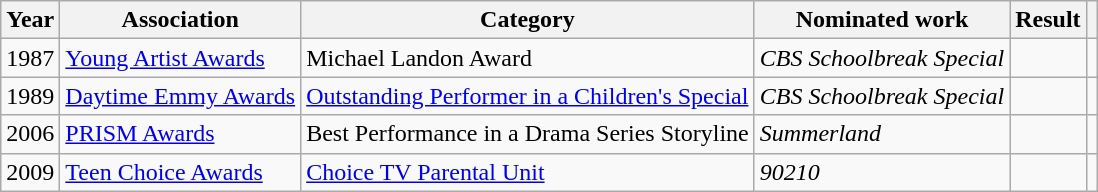<table class="wikitable sortable">
<tr>
<th>Year</th>
<th>Association</th>
<th>Category</th>
<th>Nominated work</th>
<th>Result</th>
<th class="unsortable"></th>
</tr>
<tr>
<td>1987</td>
<td><a href='#'>Young Artist Awards</a></td>
<td>Michael Landon Award</td>
<td><em>CBS Schoolbreak Special</em></td>
<td></td>
<td></td>
</tr>
<tr>
<td>1989</td>
<td><a href='#'>Daytime Emmy Awards</a></td>
<td><a href='#'>Outstanding Performer in a Children's Special</a></td>
<td><em>CBS Schoolbreak Special</em></td>
<td></td>
<td></td>
</tr>
<tr>
<td>2006</td>
<td><a href='#'>PRISM Awards</a></td>
<td>Best Performance in a Drama Series Storyline</td>
<td><em>Summerland</em></td>
<td></td>
<td></td>
</tr>
<tr>
<td>2009</td>
<td><a href='#'>Teen Choice Awards</a></td>
<td><a href='#'>Choice TV Parental Unit</a></td>
<td><em>90210</em></td>
<td></td>
<td></td>
</tr>
</table>
